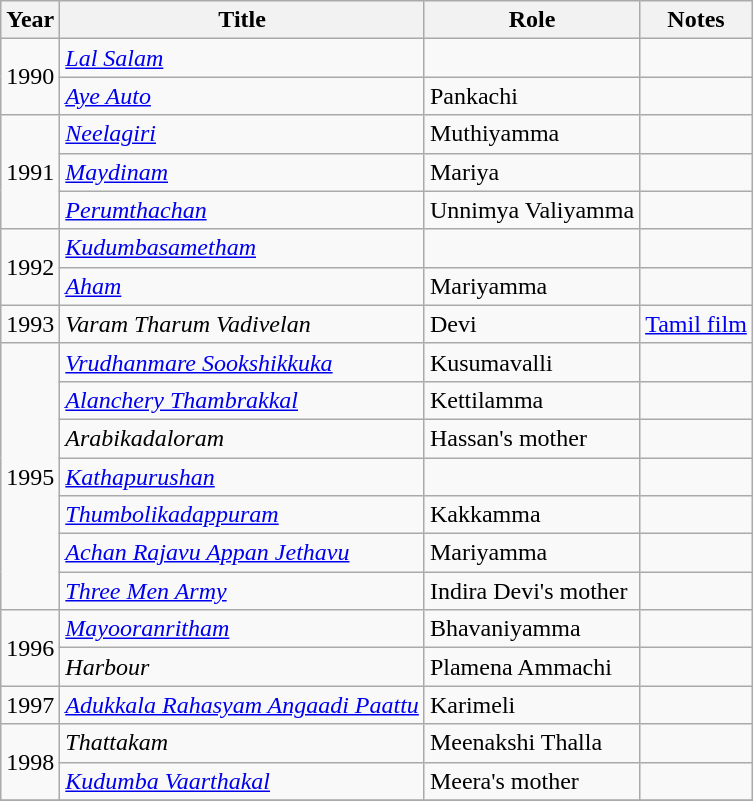<table class="wikitable sortable">
<tr>
<th>Year</th>
<th>Title</th>
<th>Role</th>
<th class="unsortable">Notes</th>
</tr>
<tr>
<td rowspan=2>1990</td>
<td><em><a href='#'>Lal Salam</a></em></td>
<td></td>
<td></td>
</tr>
<tr>
<td><em><a href='#'>Aye Auto</a></em></td>
<td>Pankachi</td>
<td></td>
</tr>
<tr>
<td rowspan=3>1991</td>
<td><em><a href='#'>Neelagiri</a></em></td>
<td>Muthiyamma</td>
<td></td>
</tr>
<tr>
<td><em><a href='#'>Maydinam</a></em></td>
<td>Mariya</td>
<td></td>
</tr>
<tr>
<td><em><a href='#'>Perumthachan</a></em></td>
<td>Unnimya Valiyamma</td>
<td></td>
</tr>
<tr>
<td rowspan=2>1992</td>
<td><em><a href='#'>Kudumbasametham</a></em></td>
<td></td>
<td></td>
</tr>
<tr>
<td><em><a href='#'>Aham</a></em></td>
<td>Mariyamma</td>
<td></td>
</tr>
<tr>
<td>1993</td>
<td><em>Varam Tharum Vadivelan</em></td>
<td>Devi</td>
<td><a href='#'>Tamil film</a></td>
</tr>
<tr>
<td rowspan=7>1995</td>
<td><em><a href='#'>Vrudhanmare Sookshikkuka</a></em></td>
<td>Kusumavalli</td>
<td></td>
</tr>
<tr>
<td><em><a href='#'>Alanchery Thambrakkal</a></em></td>
<td>Kettilamma</td>
<td></td>
</tr>
<tr>
<td><em>Arabikadaloram</em></td>
<td>Hassan's mother</td>
<td></td>
</tr>
<tr>
<td><em><a href='#'>Kathapurushan</a></em></td>
<td></td>
<td></td>
</tr>
<tr>
<td><em><a href='#'>Thumbolikadappuram</a></em></td>
<td>Kakkamma</td>
<td></td>
</tr>
<tr>
<td><em><a href='#'>Achan Rajavu Appan Jethavu</a></em></td>
<td>Mariyamma</td>
<td></td>
</tr>
<tr>
<td><em><a href='#'>Three Men Army</a></em></td>
<td>Indira Devi's mother</td>
<td></td>
</tr>
<tr>
<td rowspan=2>1996</td>
<td><em><a href='#'>Mayooranritham</a></em></td>
<td>Bhavaniyamma</td>
<td></td>
</tr>
<tr>
<td><em>Harbour</em></td>
<td>Plamena Ammachi</td>
<td></td>
</tr>
<tr>
<td>1997</td>
<td><em><a href='#'>Adukkala Rahasyam Angaadi Paattu</a></em></td>
<td>Karimeli</td>
<td></td>
</tr>
<tr>
<td rowspan=2>1998</td>
<td><em>Thattakam</em></td>
<td>Meenakshi Thalla</td>
<td></td>
</tr>
<tr>
<td><em><a href='#'>Kudumba Vaarthakal</a></em></td>
<td>Meera's mother</td>
<td></td>
</tr>
<tr>
</tr>
</table>
